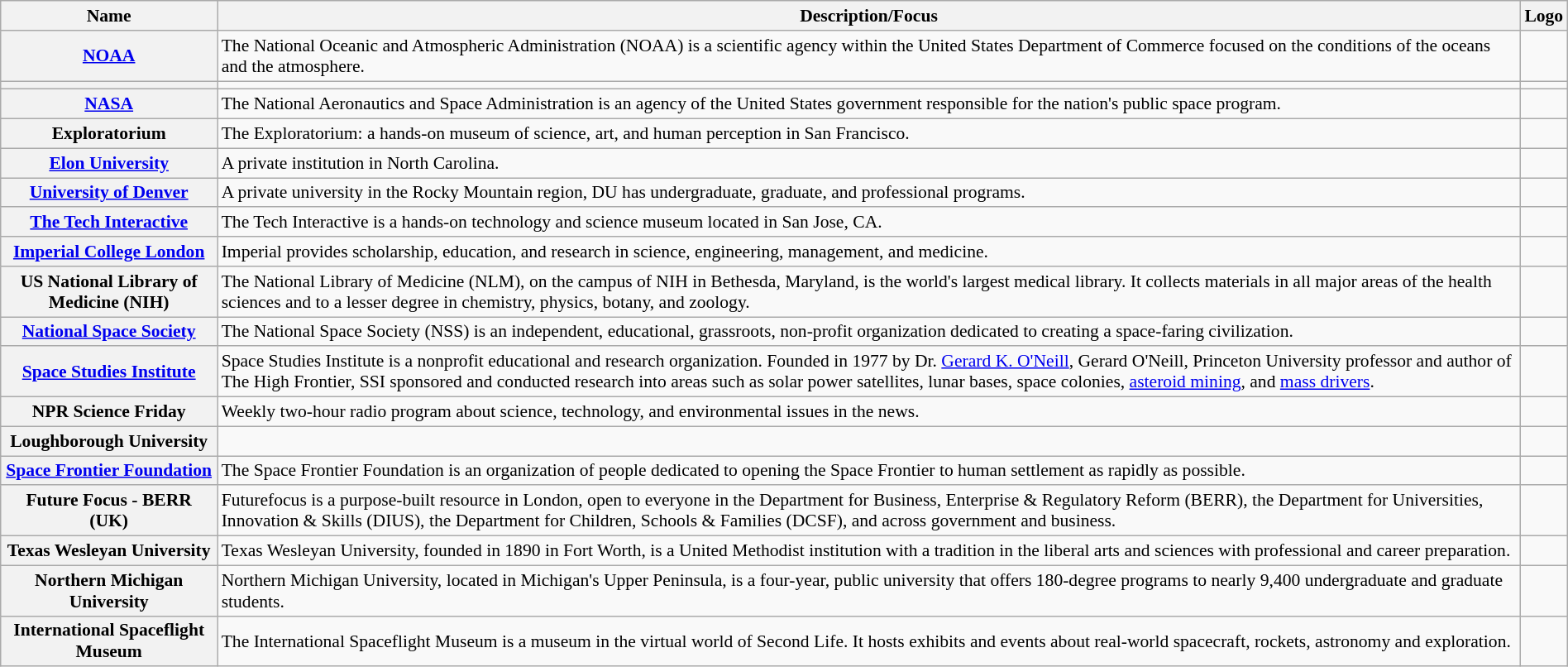<table class="wikitable sortable" style="font-size: 90%; width: 100%">
<tr>
<th>Name</th>
<th class="unsortable">Description/Focus</th>
<th class="unsortable">Logo</th>
</tr>
<tr>
<th><a href='#'>NOAA</a></th>
<td>The National Oceanic and Atmospheric Administration (NOAA) is a scientific agency within the United States Department of Commerce focused on the conditions of the oceans and the atmosphere.</td>
<td></td>
</tr>
<tr>
<th></th>
<td></td>
<td></td>
</tr>
<tr>
<th><a href='#'>NASA</a></th>
<td>The National Aeronautics and Space Administration is an agency of the United States government responsible for the nation's public space program.</td>
<td></td>
</tr>
<tr>
<th>Exploratorium</th>
<td>The Exploratorium: a hands-on museum of science, art, and human perception in San Francisco.</td>
<td></td>
</tr>
<tr>
<th><a href='#'>Elon University</a></th>
<td>A private institution in North Carolina.</td>
<td></td>
</tr>
<tr>
<th><a href='#'>University of Denver</a></th>
<td>A private university in the Rocky Mountain region, DU has undergraduate, graduate, and professional programs.</td>
<td></td>
</tr>
<tr>
<th><a href='#'>The Tech Interactive</a></th>
<td>The Tech Interactive is a hands-on technology and science museum located in San Jose, CA.</td>
<td></td>
</tr>
<tr>
<th><a href='#'>Imperial College London</a></th>
<td>Imperial provides scholarship, education, and research in science, engineering, management, and medicine.</td>
<td></td>
</tr>
<tr>
<th>US National Library of Medicine (NIH)</th>
<td>The National Library of Medicine (NLM), on the campus of NIH in Bethesda, Maryland, is the world's largest medical library. It collects materials in all major areas of the health sciences and to a lesser degree in chemistry, physics, botany, and zoology.<br></td>
<td></td>
</tr>
<tr>
<th><a href='#'>National Space Society</a></th>
<td>The National Space Society (NSS) is an independent, educational, grassroots, non-profit organization dedicated to creating a space-faring civilization.</td>
<td></td>
</tr>
<tr>
<th><a href='#'>Space Studies Institute</a></th>
<td>Space Studies Institute is a nonprofit educational and research organization. Founded in 1977 by Dr. <a href='#'>Gerard K. O'Neill</a>, Gerard O'Neill, Princeton University professor and author of The High Frontier, SSI sponsored and conducted research into areas such as solar power satellites, lunar bases, space colonies, <a href='#'>asteroid mining</a>, and <a href='#'>mass drivers</a>.</td>
<td></td>
</tr>
<tr>
<th>NPR Science Friday</th>
<td>Weekly two-hour radio program about science, technology, and environmental issues in the news.</td>
<td></td>
</tr>
<tr>
<th>Loughborough University</th>
<td></td>
<td></td>
</tr>
<tr>
<th><a href='#'>Space Frontier Foundation</a></th>
<td>The Space Frontier Foundation is an organization of people dedicated to opening the Space Frontier to human settlement as rapidly as possible.</td>
<td></td>
</tr>
<tr>
<th>Future Focus - BERR (UK)</th>
<td>Futurefocus is a purpose-built resource in London, open to everyone in the Department for Business, Enterprise & Regulatory Reform (BERR), the Department for Universities, Innovation & Skills (DIUS), the Department for Children, Schools & Families (DCSF), and across government and business.</td>
<td></td>
</tr>
<tr>
<th>Texas Wesleyan University</th>
<td>Texas Wesleyan University, founded in 1890 in Fort Worth, is a United Methodist institution with a tradition in the liberal arts and sciences with professional and career preparation.</td>
<td></td>
</tr>
<tr>
<th>Northern Michigan University</th>
<td>Northern Michigan University, located in Michigan's Upper Peninsula, is a four-year, public university that offers 180-degree programs to nearly 9,400 undergraduate and graduate students.</td>
<td></td>
</tr>
<tr>
<th>International Spaceflight Museum</th>
<td>The International Spaceflight Museum is a museum in the virtual world of Second Life. It hosts exhibits and events about real-world spacecraft, rockets, astronomy and exploration.</td>
<td></td>
</tr>
</table>
